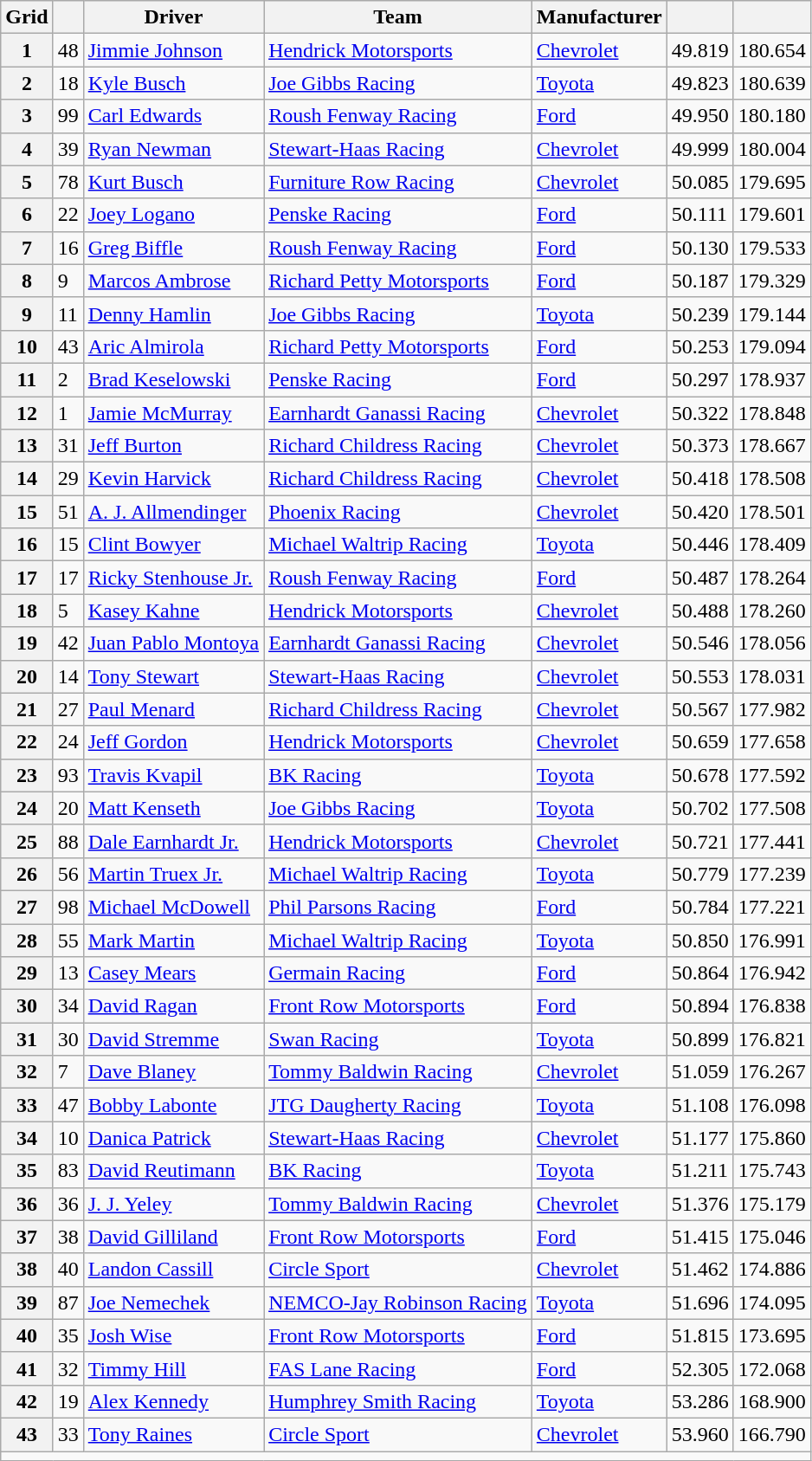<table class="wikitable">
<tr>
<th>Grid</th>
<th></th>
<th>Driver</th>
<th>Team</th>
<th>Manufacturer</th>
<th></th>
<th></th>
</tr>
<tr>
<th>1</th>
<td>48</td>
<td><a href='#'>Jimmie Johnson</a></td>
<td><a href='#'>Hendrick Motorsports</a></td>
<td><a href='#'>Chevrolet</a></td>
<td>49.819</td>
<td>180.654</td>
</tr>
<tr>
<th>2</th>
<td>18</td>
<td><a href='#'>Kyle Busch</a></td>
<td><a href='#'>Joe Gibbs Racing</a></td>
<td><a href='#'>Toyota</a></td>
<td>49.823</td>
<td>180.639</td>
</tr>
<tr>
<th>3</th>
<td>99</td>
<td><a href='#'>Carl Edwards</a></td>
<td><a href='#'>Roush Fenway Racing</a></td>
<td><a href='#'>Ford</a></td>
<td>49.950</td>
<td>180.180</td>
</tr>
<tr>
<th>4</th>
<td>39</td>
<td><a href='#'>Ryan Newman</a></td>
<td><a href='#'>Stewart-Haas Racing</a></td>
<td><a href='#'>Chevrolet</a></td>
<td>49.999</td>
<td>180.004</td>
</tr>
<tr>
<th>5</th>
<td>78</td>
<td><a href='#'>Kurt Busch</a></td>
<td><a href='#'>Furniture Row Racing</a></td>
<td><a href='#'>Chevrolet</a></td>
<td>50.085</td>
<td>179.695</td>
</tr>
<tr>
<th>6</th>
<td>22</td>
<td><a href='#'>Joey Logano</a></td>
<td><a href='#'>Penske Racing</a></td>
<td><a href='#'>Ford</a></td>
<td>50.111</td>
<td>179.601</td>
</tr>
<tr>
<th>7</th>
<td>16</td>
<td><a href='#'>Greg Biffle</a></td>
<td><a href='#'>Roush Fenway Racing</a></td>
<td><a href='#'>Ford</a></td>
<td>50.130</td>
<td>179.533</td>
</tr>
<tr>
<th>8</th>
<td>9</td>
<td><a href='#'>Marcos Ambrose</a></td>
<td><a href='#'>Richard Petty Motorsports</a></td>
<td><a href='#'>Ford</a></td>
<td>50.187</td>
<td>179.329</td>
</tr>
<tr>
<th>9</th>
<td>11</td>
<td><a href='#'>Denny Hamlin</a></td>
<td><a href='#'>Joe Gibbs Racing</a></td>
<td><a href='#'>Toyota</a></td>
<td>50.239</td>
<td>179.144</td>
</tr>
<tr>
<th>10</th>
<td>43</td>
<td><a href='#'>Aric Almirola</a></td>
<td><a href='#'>Richard Petty Motorsports</a></td>
<td><a href='#'>Ford</a></td>
<td>50.253</td>
<td>179.094</td>
</tr>
<tr>
<th>11</th>
<td>2</td>
<td><a href='#'>Brad Keselowski</a></td>
<td><a href='#'>Penske Racing</a></td>
<td><a href='#'>Ford</a></td>
<td>50.297</td>
<td>178.937</td>
</tr>
<tr>
<th>12</th>
<td>1</td>
<td><a href='#'>Jamie McMurray</a></td>
<td><a href='#'>Earnhardt Ganassi Racing</a></td>
<td><a href='#'>Chevrolet</a></td>
<td>50.322</td>
<td>178.848</td>
</tr>
<tr>
<th>13</th>
<td>31</td>
<td><a href='#'>Jeff Burton</a></td>
<td><a href='#'>Richard Childress Racing</a></td>
<td><a href='#'>Chevrolet</a></td>
<td>50.373</td>
<td>178.667</td>
</tr>
<tr>
<th>14</th>
<td>29</td>
<td><a href='#'>Kevin Harvick</a></td>
<td><a href='#'>Richard Childress Racing</a></td>
<td><a href='#'>Chevrolet</a></td>
<td>50.418</td>
<td>178.508</td>
</tr>
<tr>
<th>15</th>
<td>51</td>
<td><a href='#'>A. J. Allmendinger</a></td>
<td><a href='#'>Phoenix Racing</a></td>
<td><a href='#'>Chevrolet</a></td>
<td>50.420</td>
<td>178.501</td>
</tr>
<tr>
<th>16</th>
<td>15</td>
<td><a href='#'>Clint Bowyer</a></td>
<td><a href='#'>Michael Waltrip Racing</a></td>
<td><a href='#'>Toyota</a></td>
<td>50.446</td>
<td>178.409</td>
</tr>
<tr>
<th>17</th>
<td>17</td>
<td><a href='#'>Ricky Stenhouse Jr.</a></td>
<td><a href='#'>Roush Fenway Racing</a></td>
<td><a href='#'>Ford</a></td>
<td>50.487</td>
<td>178.264</td>
</tr>
<tr>
<th>18</th>
<td>5</td>
<td><a href='#'>Kasey Kahne</a></td>
<td><a href='#'>Hendrick Motorsports</a></td>
<td><a href='#'>Chevrolet</a></td>
<td>50.488</td>
<td>178.260</td>
</tr>
<tr>
<th>19</th>
<td>42</td>
<td><a href='#'>Juan Pablo Montoya</a></td>
<td><a href='#'>Earnhardt Ganassi Racing</a></td>
<td><a href='#'>Chevrolet</a></td>
<td>50.546</td>
<td>178.056</td>
</tr>
<tr>
<th>20</th>
<td>14</td>
<td><a href='#'>Tony Stewart</a></td>
<td><a href='#'>Stewart-Haas Racing</a></td>
<td><a href='#'>Chevrolet</a></td>
<td>50.553</td>
<td>178.031</td>
</tr>
<tr>
<th>21</th>
<td>27</td>
<td><a href='#'>Paul Menard</a></td>
<td><a href='#'>Richard Childress Racing</a></td>
<td><a href='#'>Chevrolet</a></td>
<td>50.567</td>
<td>177.982</td>
</tr>
<tr>
<th>22</th>
<td>24</td>
<td><a href='#'>Jeff Gordon</a></td>
<td><a href='#'>Hendrick Motorsports</a></td>
<td><a href='#'>Chevrolet</a></td>
<td>50.659</td>
<td>177.658</td>
</tr>
<tr>
<th>23</th>
<td>93</td>
<td><a href='#'>Travis Kvapil</a></td>
<td><a href='#'>BK Racing</a></td>
<td><a href='#'>Toyota</a></td>
<td>50.678</td>
<td>177.592</td>
</tr>
<tr>
<th>24</th>
<td>20</td>
<td><a href='#'>Matt Kenseth</a></td>
<td><a href='#'>Joe Gibbs Racing</a></td>
<td><a href='#'>Toyota</a></td>
<td>50.702</td>
<td>177.508</td>
</tr>
<tr>
<th>25</th>
<td>88</td>
<td><a href='#'>Dale Earnhardt Jr.</a></td>
<td><a href='#'>Hendrick Motorsports</a></td>
<td><a href='#'>Chevrolet</a></td>
<td>50.721</td>
<td>177.441</td>
</tr>
<tr>
<th>26</th>
<td>56</td>
<td><a href='#'>Martin Truex Jr.</a></td>
<td><a href='#'>Michael Waltrip Racing</a></td>
<td><a href='#'>Toyota</a></td>
<td>50.779</td>
<td>177.239</td>
</tr>
<tr>
<th>27</th>
<td>98</td>
<td><a href='#'>Michael McDowell</a></td>
<td><a href='#'>Phil Parsons Racing</a></td>
<td><a href='#'>Ford</a></td>
<td>50.784</td>
<td>177.221</td>
</tr>
<tr>
<th>28</th>
<td>55</td>
<td><a href='#'>Mark Martin</a></td>
<td><a href='#'>Michael Waltrip Racing</a></td>
<td><a href='#'>Toyota</a></td>
<td>50.850</td>
<td>176.991</td>
</tr>
<tr>
<th>29</th>
<td>13</td>
<td><a href='#'>Casey Mears</a></td>
<td><a href='#'>Germain Racing</a></td>
<td><a href='#'>Ford</a></td>
<td>50.864</td>
<td>176.942</td>
</tr>
<tr>
<th>30</th>
<td>34</td>
<td><a href='#'>David Ragan</a></td>
<td><a href='#'>Front Row Motorsports</a></td>
<td><a href='#'>Ford</a></td>
<td>50.894</td>
<td>176.838</td>
</tr>
<tr>
<th>31</th>
<td>30</td>
<td><a href='#'>David Stremme</a></td>
<td><a href='#'>Swan Racing</a></td>
<td><a href='#'>Toyota</a></td>
<td>50.899</td>
<td>176.821</td>
</tr>
<tr>
<th>32</th>
<td>7</td>
<td><a href='#'>Dave Blaney</a></td>
<td><a href='#'>Tommy Baldwin Racing</a></td>
<td><a href='#'>Chevrolet</a></td>
<td>51.059</td>
<td>176.267</td>
</tr>
<tr>
<th>33</th>
<td>47</td>
<td><a href='#'>Bobby Labonte</a></td>
<td><a href='#'>JTG Daugherty Racing</a></td>
<td><a href='#'>Toyota</a></td>
<td>51.108</td>
<td>176.098</td>
</tr>
<tr>
<th>34</th>
<td>10</td>
<td><a href='#'>Danica Patrick</a></td>
<td><a href='#'>Stewart-Haas Racing</a></td>
<td><a href='#'>Chevrolet</a></td>
<td>51.177</td>
<td>175.860</td>
</tr>
<tr>
<th>35</th>
<td>83</td>
<td><a href='#'>David Reutimann</a></td>
<td><a href='#'>BK Racing</a></td>
<td><a href='#'>Toyota</a></td>
<td>51.211</td>
<td>175.743</td>
</tr>
<tr>
<th>36</th>
<td>36</td>
<td><a href='#'>J. J. Yeley</a></td>
<td><a href='#'>Tommy Baldwin Racing</a></td>
<td><a href='#'>Chevrolet</a></td>
<td>51.376</td>
<td>175.179</td>
</tr>
<tr>
<th>37</th>
<td>38</td>
<td><a href='#'>David Gilliland</a></td>
<td><a href='#'>Front Row Motorsports</a></td>
<td><a href='#'>Ford</a></td>
<td>51.415</td>
<td>175.046</td>
</tr>
<tr>
<th>38</th>
<td>40</td>
<td><a href='#'>Landon Cassill</a></td>
<td><a href='#'>Circle Sport</a></td>
<td><a href='#'>Chevrolet</a></td>
<td>51.462</td>
<td>174.886</td>
</tr>
<tr>
<th>39</th>
<td>87</td>
<td><a href='#'>Joe Nemechek</a></td>
<td><a href='#'>NEMCO-Jay Robinson Racing</a></td>
<td><a href='#'>Toyota</a></td>
<td>51.696</td>
<td>174.095</td>
</tr>
<tr>
<th>40</th>
<td>35</td>
<td><a href='#'>Josh Wise</a></td>
<td><a href='#'>Front Row Motorsports</a></td>
<td><a href='#'>Ford</a></td>
<td>51.815</td>
<td>173.695</td>
</tr>
<tr>
<th>41</th>
<td>32</td>
<td><a href='#'>Timmy Hill</a></td>
<td><a href='#'>FAS Lane Racing</a></td>
<td><a href='#'>Ford</a></td>
<td>52.305</td>
<td>172.068</td>
</tr>
<tr>
<th>42</th>
<td>19</td>
<td><a href='#'>Alex Kennedy</a></td>
<td><a href='#'>Humphrey Smith Racing</a></td>
<td><a href='#'>Toyota</a></td>
<td>53.286</td>
<td>168.900</td>
</tr>
<tr>
<th>43</th>
<td>33</td>
<td><a href='#'>Tony Raines</a></td>
<td><a href='#'>Circle Sport</a></td>
<td><a href='#'>Chevrolet</a></td>
<td>53.960</td>
<td>166.790</td>
</tr>
<tr>
<td colspan="8"></td>
</tr>
</table>
